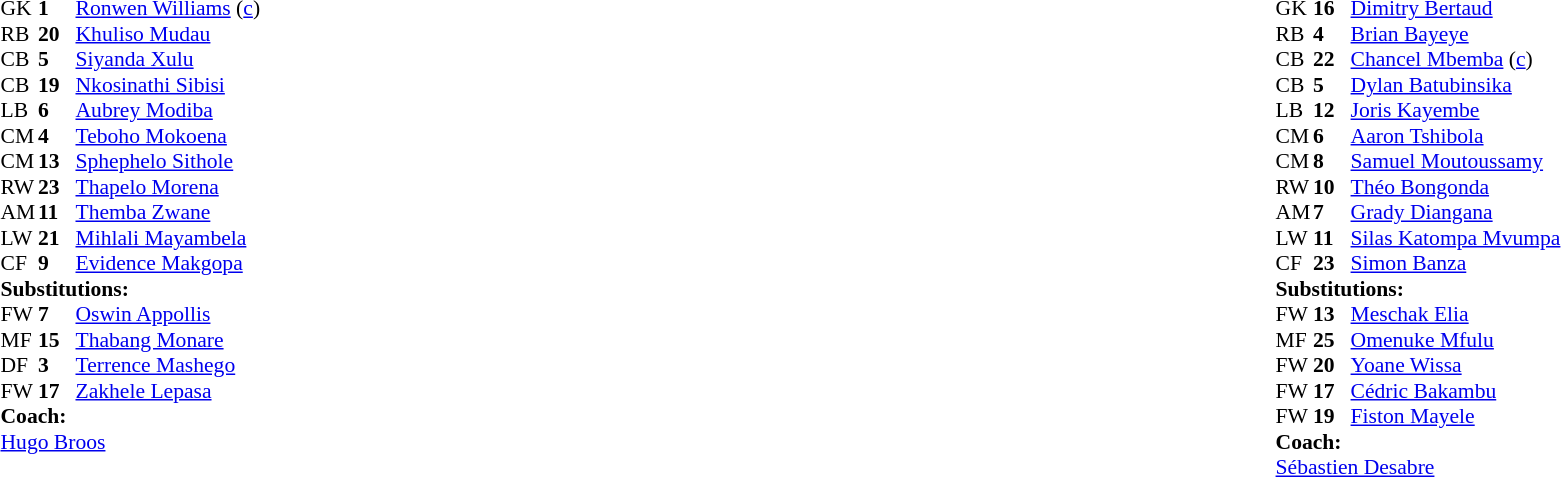<table width="100%">
<tr>
<td valign="top" width="40%"><br><table style="font-size:90%" cellspacing="0" cellpadding="0">
<tr>
<th width=25></th>
<th width=25></th>
</tr>
<tr>
<td>GK</td>
<td><strong>1</strong></td>
<td><a href='#'>Ronwen Williams</a> (<a href='#'>c</a>)</td>
</tr>
<tr>
<td>RB</td>
<td><strong>20</strong></td>
<td><a href='#'>Khuliso Mudau</a></td>
</tr>
<tr>
<td>CB</td>
<td><strong>5</strong></td>
<td><a href='#'>Siyanda Xulu</a></td>
</tr>
<tr>
<td>CB</td>
<td><strong>19</strong></td>
<td><a href='#'>Nkosinathi Sibisi</a></td>
</tr>
<tr>
<td>LB</td>
<td><strong>6</strong></td>
<td><a href='#'>Aubrey Modiba</a></td>
</tr>
<tr>
<td>CM</td>
<td><strong>4</strong></td>
<td><a href='#'>Teboho Mokoena</a></td>
</tr>
<tr>
<td>CM</td>
<td><strong>13</strong></td>
<td><a href='#'>Sphephelo Sithole</a></td>
</tr>
<tr>
<td>RW</td>
<td><strong>23</strong></td>
<td><a href='#'>Thapelo Morena</a></td>
<td></td>
<td></td>
</tr>
<tr>
<td>AM</td>
<td><strong>11</strong></td>
<td><a href='#'>Themba Zwane</a></td>
<td></td>
<td></td>
</tr>
<tr>
<td>LW</td>
<td><strong>21</strong></td>
<td><a href='#'>Mihlali Mayambela</a></td>
<td></td>
<td></td>
</tr>
<tr>
<td>CF</td>
<td><strong>9</strong></td>
<td><a href='#'>Evidence Makgopa</a></td>
<td></td>
<td></td>
</tr>
<tr>
<td colspan=3><strong>Substitutions:</strong></td>
</tr>
<tr>
<td>FW</td>
<td><strong>7</strong></td>
<td><a href='#'>Oswin Appollis</a></td>
<td></td>
<td></td>
</tr>
<tr>
<td>MF</td>
<td><strong>15</strong></td>
<td><a href='#'>Thabang Monare</a></td>
<td></td>
<td></td>
</tr>
<tr>
<td>DF</td>
<td><strong>3</strong></td>
<td><a href='#'>Terrence Mashego</a></td>
<td></td>
<td></td>
</tr>
<tr>
<td>FW</td>
<td><strong>17</strong></td>
<td><a href='#'>Zakhele Lepasa</a></td>
<td></td>
<td></td>
</tr>
<tr>
<td colspan=3><strong>Coach:</strong></td>
</tr>
<tr>
<td colspan=3> <a href='#'>Hugo Broos</a></td>
</tr>
</table>
</td>
<td valign="top"></td>
<td valign="top" width="50%"><br><table style="font-size:90%; margin:auto" cellspacing="0" cellpadding="0">
<tr>
<th width=25></th>
<th width=25></th>
</tr>
<tr>
<td>GK</td>
<td><strong>16</strong></td>
<td><a href='#'>Dimitry Bertaud</a></td>
</tr>
<tr>
<td>RB</td>
<td><strong>4</strong></td>
<td><a href='#'>Brian Bayeye</a></td>
</tr>
<tr>
<td>CB</td>
<td><strong>22</strong></td>
<td><a href='#'>Chancel Mbemba</a> (<a href='#'>c</a>)</td>
</tr>
<tr>
<td>CB</td>
<td><strong>5</strong></td>
<td><a href='#'>Dylan Batubinsika</a></td>
</tr>
<tr>
<td>LB</td>
<td><strong>12</strong></td>
<td><a href='#'>Joris Kayembe</a></td>
</tr>
<tr>
<td>CM</td>
<td><strong>6</strong></td>
<td><a href='#'>Aaron Tshibola</a></td>
<td></td>
<td></td>
</tr>
<tr>
<td>CM</td>
<td><strong>8</strong></td>
<td><a href='#'>Samuel Moutoussamy</a></td>
</tr>
<tr>
<td>RW</td>
<td><strong>10</strong></td>
<td><a href='#'>Théo Bongonda</a></td>
<td></td>
<td></td>
</tr>
<tr>
<td>AM</td>
<td><strong>7</strong></td>
<td><a href='#'>Grady Diangana</a></td>
<td></td>
<td></td>
</tr>
<tr>
<td>LW</td>
<td><strong>11</strong></td>
<td><a href='#'>Silas Katompa Mvumpa</a></td>
<td></td>
<td></td>
</tr>
<tr>
<td>CF</td>
<td><strong>23</strong></td>
<td><a href='#'>Simon Banza</a></td>
<td></td>
<td></td>
</tr>
<tr>
<td colspan=3><strong>Substitutions:</strong></td>
</tr>
<tr>
<td>FW</td>
<td><strong>13</strong></td>
<td><a href='#'>Meschak Elia</a></td>
<td></td>
<td></td>
</tr>
<tr>
<td>MF</td>
<td><strong>25</strong></td>
<td><a href='#'>Omenuke Mfulu</a></td>
<td></td>
<td></td>
</tr>
<tr>
<td>FW</td>
<td><strong>20</strong></td>
<td><a href='#'>Yoane Wissa</a></td>
<td></td>
<td></td>
</tr>
<tr>
<td>FW</td>
<td><strong>17</strong></td>
<td><a href='#'>Cédric Bakambu</a></td>
<td></td>
<td></td>
</tr>
<tr>
<td>FW</td>
<td><strong>19</strong></td>
<td><a href='#'>Fiston Mayele</a></td>
<td></td>
<td></td>
</tr>
<tr>
<td colspan=3><strong>Coach:</strong></td>
</tr>
<tr>
<td colspan=3> <a href='#'>Sébastien Desabre</a></td>
</tr>
</table>
</td>
</tr>
</table>
